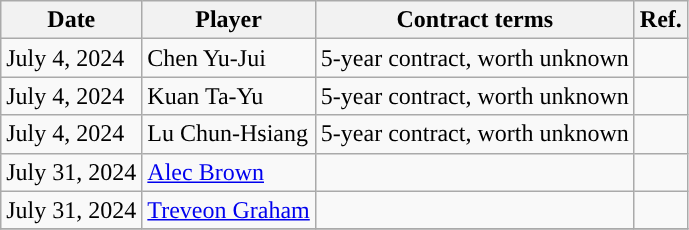<table class="wikitable">
<tr>
<th>Date</th>
<th>Player</th>
<th>Contract terms</th>
<th>Ref.</th>
</tr>
<tr>
<td>July 4, 2024</td>
<td>Chen Yu-Jui</td>
<td>5-year contract, worth unknown</td>
<td></td>
</tr>
<tr>
<td>July 4, 2024</td>
<td>Kuan Ta-Yu</td>
<td>5-year contract, worth unknown</td>
<td></td>
</tr>
<tr>
<td>July 4, 2024</td>
<td>Lu Chun-Hsiang</td>
<td>5-year contract, worth unknown</td>
<td></td>
</tr>
<tr>
<td>July 31, 2024</td>
<td><a href='#'>Alec Brown</a></td>
<td></td>
<td></td>
</tr>
<tr>
<td>July 31, 2024</td>
<td><a href='#'>Treveon Graham</a></td>
<td></td>
<td></td>
</tr>
<tr>
</tr>
</table>
